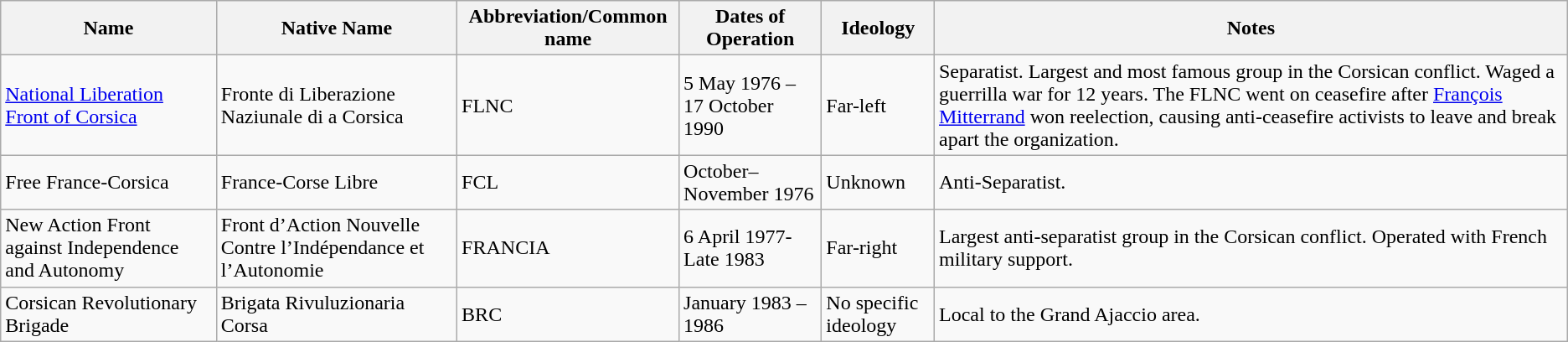<table class="wikitable">
<tr>
<th>Name</th>
<th>Native Name</th>
<th>Abbreviation/Common name</th>
<th>Dates of Operation</th>
<th>Ideology</th>
<th>Notes</th>
</tr>
<tr>
<td><a href='#'>National Liberation Front of Corsica</a></td>
<td>Fronte di Liberazione Naziunale di a Corsica</td>
<td>FLNC</td>
<td>5 May 1976 – 17 October 1990</td>
<td>Far-left</td>
<td>Separatist. Largest and most famous group in the Corsican conflict. Waged a guerrilla war for 12 years. The FLNC went on ceasefire after <a href='#'>François Mitterrand</a> won reelection, causing anti-ceasefire activists to leave and break apart the organization.</td>
</tr>
<tr>
<td>Free France-Corsica</td>
<td>France-Corse Libre</td>
<td>FCL</td>
<td>October–November 1976</td>
<td>Unknown</td>
<td>Anti-Separatist.</td>
</tr>
<tr>
<td>New Action Front against Independence and Autonomy</td>
<td>Front d’Action Nouvelle Contre l’Indépendance et l’Autonomie</td>
<td>FRANCIA</td>
<td>6 April 1977-Late 1983</td>
<td>Far-right</td>
<td>Largest anti-separatist group in the Corsican conflict. Operated with French military support.</td>
</tr>
<tr>
<td>Corsican Revolutionary Brigade</td>
<td>Brigata Rivuluzionaria Corsa</td>
<td>BRC</td>
<td>January 1983 – 1986</td>
<td>No specific ideology</td>
<td>Local to the Grand Ajaccio area.</td>
</tr>
</table>
